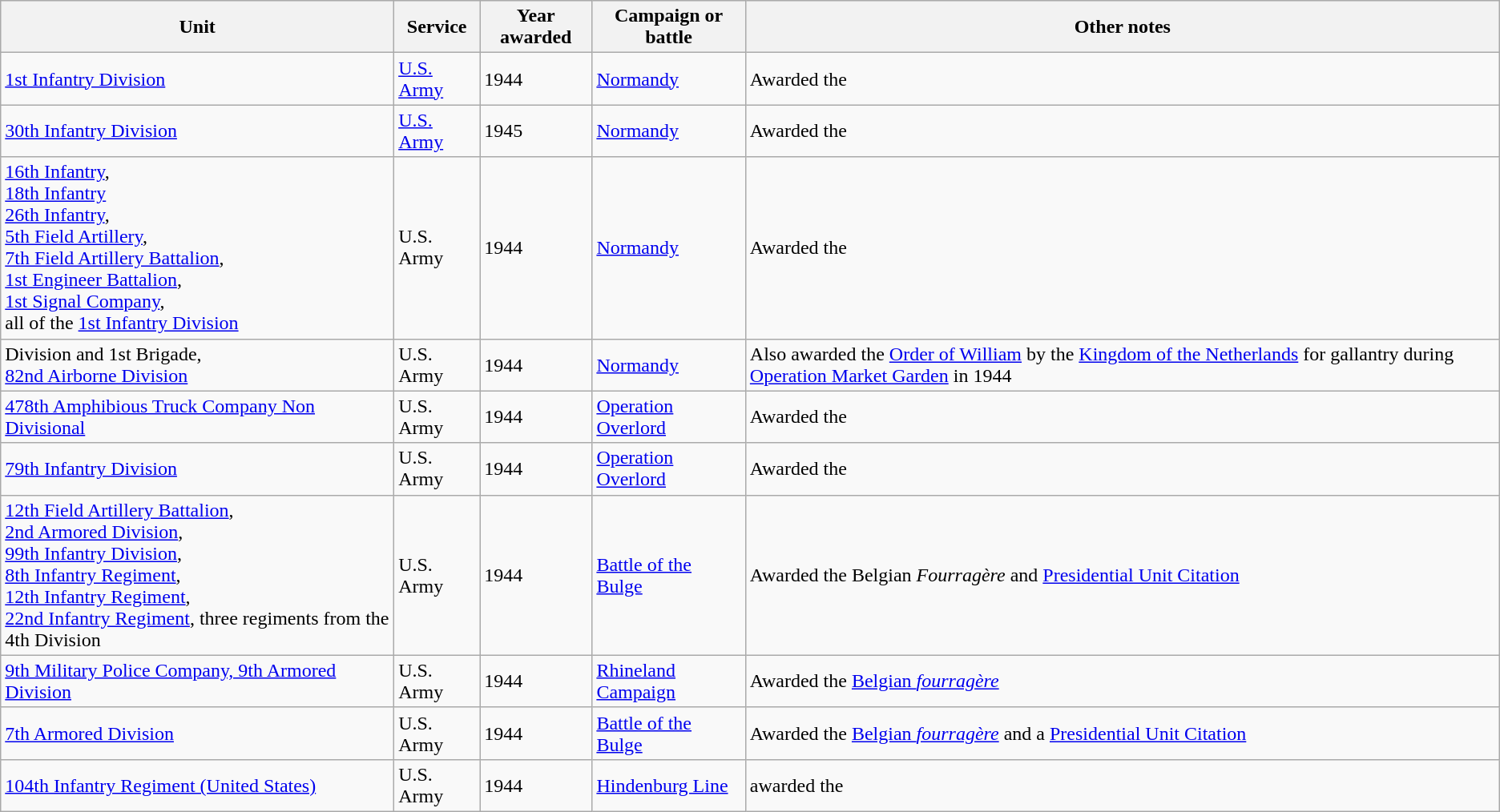<table class="wikitable" style="float:left;">
<tr style="background:#efefef;">
<th>Unit</th>
<th>Service</th>
<th>Year awarded</th>
<th>Campaign or battle</th>
<th>Other notes</th>
</tr>
<tr>
<td><a href='#'>1st Infantry Division</a></td>
<td><a href='#'>U.S. Army</a></td>
<td>1944</td>
<td><a href='#'>Normandy</a></td>
<td>Awarded the </td>
</tr>
<tr>
<td><a href='#'>30th Infantry Division</a></td>
<td><a href='#'>U.S. Army</a></td>
<td>1945</td>
<td><a href='#'>Normandy</a></td>
<td>Awarded the </td>
</tr>
<tr>
<td><a href='#'>16th Infantry</a>,<br><a href='#'>18th Infantry</a><br> <a href='#'>26th Infantry</a>,<br><a href='#'>5th Field Artillery</a>,<br><a href='#'>7th Field Artillery Battalion</a>,<br><a href='#'>1st Engineer Battalion</a>,<br><a href='#'>1st Signal Company</a>,<br> all of the <a href='#'>1st Infantry Division</a></td>
<td>U.S. Army</td>
<td>1944</td>
<td><a href='#'>Normandy</a></td>
<td>Awarded the </td>
</tr>
<tr>
<td>Division and 1st Brigade,<br><a href='#'>82nd Airborne Division</a></td>
<td>U.S. Army</td>
<td>1944</td>
<td><a href='#'>Normandy</a></td>
<td>Also awarded the <a href='#'>Order of William</a> by the <a href='#'>Kingdom of the Netherlands</a> for gallantry during <a href='#'>Operation Market Garden</a> in 1944</td>
</tr>
<tr>
<td><a href='#'>478th Amphibious Truck Company Non Divisional</a></td>
<td>U.S. Army</td>
<td>1944</td>
<td><a href='#'>Operation Overlord</a></td>
<td>Awarded the </td>
</tr>
<tr>
<td><a href='#'>79th Infantry Division</a></td>
<td>U.S. Army</td>
<td>1944</td>
<td><a href='#'>Operation Overlord</a></td>
<td>Awarded the </td>
</tr>
<tr>
<td><a href='#'>12th Field Artillery Battalion</a>,<br><a href='#'>2nd Armored Division</a>,<br><a href='#'>99th Infantry Division</a>,<br><a href='#'>8th Infantry Regiment</a>,<br><a href='#'>12th Infantry Regiment</a>,<br><a href='#'>22nd Infantry Regiment</a>,  three regiments from the 4th Division</td>
<td>U.S. Army</td>
<td>1944</td>
<td><a href='#'>Battle of the Bulge</a></td>
<td>Awarded the Belgian <em>Fourragère</em> and <a href='#'>Presidential Unit Citation</a></td>
</tr>
<tr>
<td><a href='#'>9th Military Police Company, 9th Armored Division</a></td>
<td>U.S. Army</td>
<td>1944</td>
<td><a href='#'>Rhineland Campaign</a></td>
<td>Awarded the <a href='#'>Belgian <em>fourragère</em></a></td>
</tr>
<tr>
<td><a href='#'>7th Armored Division</a></td>
<td>U.S. Army</td>
<td>1944</td>
<td><a href='#'>Battle of the Bulge</a></td>
<td>Awarded the <a href='#'>Belgian <em>fourragère</em></a> and a <a href='#'>Presidential Unit Citation</a></td>
</tr>
<tr>
<td><a href='#'>104th Infantry Regiment (United States)</a></td>
<td>U.S. Army</td>
<td>1944</td>
<td><a href='#'>Hindenburg Line</a></td>
<td>awarded the </td>
</tr>
</table>
